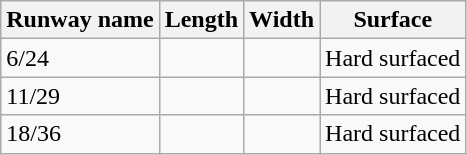<table class="wikitable">
<tr>
<th>Runway name</th>
<th>Length</th>
<th>Width</th>
<th>Surface</th>
</tr>
<tr>
<td>6/24</td>
<td></td>
<td></td>
<td>Hard surfaced</td>
</tr>
<tr>
<td>11/29</td>
<td></td>
<td></td>
<td>Hard surfaced</td>
</tr>
<tr>
<td>18/36</td>
<td></td>
<td></td>
<td>Hard surfaced</td>
</tr>
</table>
